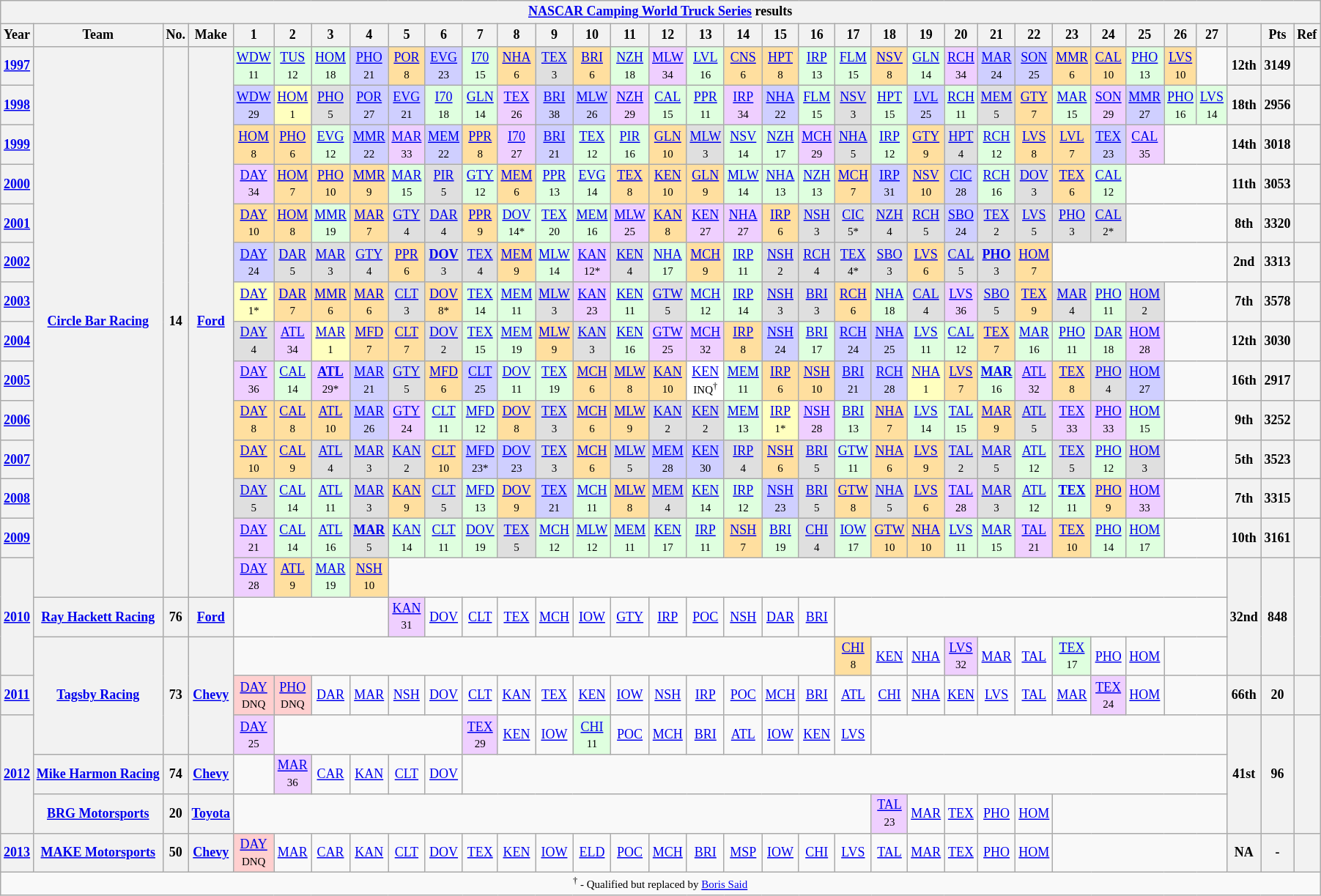<table class="wikitable" style="text-align:center; font-size:75%">
<tr>
<th colspan=34><a href='#'>NASCAR Camping World Truck Series</a> results</th>
</tr>
<tr>
<th>Year</th>
<th>Team</th>
<th>No.</th>
<th>Make</th>
<th>1</th>
<th>2</th>
<th>3</th>
<th>4</th>
<th>5</th>
<th>6</th>
<th>7</th>
<th>8</th>
<th>9</th>
<th>10</th>
<th>11</th>
<th>12</th>
<th>13</th>
<th>14</th>
<th>15</th>
<th>16</th>
<th>17</th>
<th>18</th>
<th>19</th>
<th>20</th>
<th>21</th>
<th>22</th>
<th>23</th>
<th>24</th>
<th>25</th>
<th>26</th>
<th>27</th>
<th></th>
<th>Pts</th>
<th>Ref</th>
</tr>
<tr>
<th><a href='#'>1997</a></th>
<th rowspan=14><a href='#'>Circle Bar Racing</a></th>
<th rowspan=14>14</th>
<th rowspan=14><a href='#'>Ford</a></th>
<td style="background:#DFFFDF;"><a href='#'>WDW</a><br><small>11</small></td>
<td style="background:#DFFFDF;"><a href='#'>TUS</a><br><small>12</small></td>
<td style="background:#DFFFDF;"><a href='#'>HOM</a><br><small>18</small></td>
<td style="background:#CFCFFF;"><a href='#'>PHO</a><br><small>21</small></td>
<td style="background:#FFDF9F;"><a href='#'>POR</a><br><small>8</small></td>
<td style="background:#CFCFFF;"><a href='#'>EVG</a><br><small>23</small></td>
<td style="background:#DFFFDF;"><a href='#'>I70</a><br><small>15</small></td>
<td style="background:#FFDF9F;"><a href='#'>NHA</a><br><small>6</small></td>
<td style="background:#DFDFDF;"><a href='#'>TEX</a><br><small>3</small></td>
<td style="background:#FFDF9F;"><a href='#'>BRI</a><br><small>6</small></td>
<td style="background:#DFFFDF;"><a href='#'>NZH</a><br><small>18</small></td>
<td style="background:#EFCFFF;"><a href='#'>MLW</a><br><small>34</small></td>
<td style="background:#DFFFDF;"><a href='#'>LVL</a><br><small>16</small></td>
<td style="background:#FFDF9F;"><a href='#'>CNS</a><br><small>6</small></td>
<td style="background:#FFDF9F;"><a href='#'>HPT</a><br><small>8</small></td>
<td style="background:#DFFFDF;"><a href='#'>IRP</a><br><small>13</small></td>
<td style="background:#DFFFDF;"><a href='#'>FLM</a><br><small>15</small></td>
<td style="background:#FFDF9F;"><a href='#'>NSV</a><br><small>8</small></td>
<td style="background:#DFFFDF;"><a href='#'>GLN</a><br><small>14</small></td>
<td style="background:#EFCFFF;"><a href='#'>RCH</a><br><small>34</small></td>
<td style="background:#CFCFFF;"><a href='#'>MAR</a><br><small>24</small></td>
<td style="background:#CFCFFF;"><a href='#'>SON</a><br><small>25</small></td>
<td style="background:#FFDF9F;"><a href='#'>MMR</a><br><small>6</small></td>
<td style="background:#FFDF9F;"><a href='#'>CAL</a><br><small>10</small></td>
<td style="background:#DFFFDF;"><a href='#'>PHO</a><br><small>13</small></td>
<td style="background:#FFDF9F;"><a href='#'>LVS</a><br><small>10</small></td>
<td></td>
<th>12th</th>
<th>3149</th>
<th></th>
</tr>
<tr>
<th><a href='#'>1998</a></th>
<td style="background:#CFCFFF;"><a href='#'>WDW</a><br><small>29</small></td>
<td style="background:#FFFFBF;"><a href='#'>HOM</a><br><small>1</small></td>
<td style="background:#DFDFDF;"><a href='#'>PHO</a><br><small>5</small></td>
<td style="background:#CFCFFF;"><a href='#'>POR</a><br><small>27</small></td>
<td style="background:#CFCFFF;"><a href='#'>EVG</a><br><small>21</small></td>
<td style="background:#DFFFDF;"><a href='#'>I70</a><br><small>18</small></td>
<td style="background:#DFFFDF;"><a href='#'>GLN</a><br><small>14</small></td>
<td style="background:#EFCFFF;"><a href='#'>TEX</a><br><small>26</small></td>
<td style="background:#CFCFFF;"><a href='#'>BRI</a><br><small>38</small></td>
<td style="background:#CFCFFF;"><a href='#'>MLW</a><br><small>26</small></td>
<td style="background:#EFCFFF;"><a href='#'>NZH</a><br><small>29</small></td>
<td style="background:#DFFFDF;"><a href='#'>CAL</a><br><small>15</small></td>
<td style="background:#DFFFDF;"><a href='#'>PPR</a><br><small>11</small></td>
<td style="background:#EFCFFF;"><a href='#'>IRP</a><br><small>34</small></td>
<td style="background:#CFCFFF;"><a href='#'>NHA</a><br><small>22</small></td>
<td style="background:#DFFFDF;"><a href='#'>FLM</a><br><small>15</small></td>
<td style="background:#DFDFDF;"><a href='#'>NSV</a><br><small>3</small></td>
<td style="background:#DFFFDF;"><a href='#'>HPT</a><br><small>15</small></td>
<td style="background:#CFCFFF;"><a href='#'>LVL</a><br><small>25</small></td>
<td style="background:#DFFFDF;"><a href='#'>RCH</a><br><small>11</small></td>
<td style="background:#DFDFDF;"><a href='#'>MEM</a><br><small>5</small></td>
<td style="background:#FFDF9F;"><a href='#'>GTY</a><br><small>7</small></td>
<td style="background:#DFFFDF;"><a href='#'>MAR</a><br><small>15</small></td>
<td style="background:#EFCFFF;"><a href='#'>SON</a><br><small>29</small></td>
<td style="background:#CFCFFF;"><a href='#'>MMR</a><br><small>27</small></td>
<td style="background:#DFFFDF;"><a href='#'>PHO</a><br><small>16</small></td>
<td style="background:#DFFFDF;"><a href='#'>LVS</a><br><small>14</small></td>
<th>18th</th>
<th>2956</th>
<th></th>
</tr>
<tr>
<th><a href='#'>1999</a></th>
<td style="background:#FFDF9F;"><a href='#'>HOM</a><br><small>8</small></td>
<td style="background:#FFDF9F;"><a href='#'>PHO</a><br><small>6</small></td>
<td style="background:#DFFFDF;"><a href='#'>EVG</a><br><small>12</small></td>
<td style="background:#CFCFFF;"><a href='#'>MMR</a><br><small>22</small></td>
<td style="background:#EFCFFF;"><a href='#'>MAR</a><br><small>33</small></td>
<td style="background:#CFCFFF;"><a href='#'>MEM</a><br><small>22</small></td>
<td style="background:#FFDF9F;"><a href='#'>PPR</a><br><small>8</small></td>
<td style="background:#EFCFFF;"><a href='#'>I70</a><br><small>27</small></td>
<td style="background:#CFCFFF;"><a href='#'>BRI</a><br><small>21</small></td>
<td style="background:#DFFFDF;"><a href='#'>TEX</a><br><small>12</small></td>
<td style="background:#DFFFDF;"><a href='#'>PIR</a><br><small>16</small></td>
<td style="background:#FFDF9F;"><a href='#'>GLN</a><br><small>10</small></td>
<td style="background:#DFDFDF;"><a href='#'>MLW</a><br><small>3</small></td>
<td style="background:#DFFFDF;"><a href='#'>NSV</a><br><small>14</small></td>
<td style="background:#DFFFDF;"><a href='#'>NZH</a><br><small>17</small></td>
<td style="background:#EFCFFF;"><a href='#'>MCH</a><br><small>29</small></td>
<td style="background:#DFDFDF;"><a href='#'>NHA</a><br><small>5</small></td>
<td style="background:#DFFFDF;"><a href='#'>IRP</a><br><small>12</small></td>
<td style="background:#FFDF9F;"><a href='#'>GTY</a><br><small>9</small></td>
<td style="background:#DFDFDF;"><a href='#'>HPT</a><br><small>4</small></td>
<td style="background:#DFFFDF;"><a href='#'>RCH</a><br><small>12</small></td>
<td style="background:#FFDF9F;"><a href='#'>LVS</a><br><small>8</small></td>
<td style="background:#FFDF9F;"><a href='#'>LVL</a><br><small>7</small></td>
<td style="background:#CFCFFF;"><a href='#'>TEX</a><br><small>23</small></td>
<td style="background:#EFCFFF;"><a href='#'>CAL</a><br><small>35</small></td>
<td colspan=2></td>
<th>14th</th>
<th>3018</th>
<th></th>
</tr>
<tr>
<th><a href='#'>2000</a></th>
<td style="background:#EFCFFF;"><a href='#'>DAY</a><br><small>34</small></td>
<td style="background:#FFDF9F;"><a href='#'>HOM</a><br><small>7</small></td>
<td style="background:#FFDF9F;"><a href='#'>PHO</a><br><small>10</small></td>
<td style="background:#FFDF9F;"><a href='#'>MMR</a><br><small>9</small></td>
<td style="background:#DFFFDF;"><a href='#'>MAR</a><br><small>15</small></td>
<td style="background:#DFDFDF;"><a href='#'>PIR</a><br><small>5</small></td>
<td style="background:#DFFFDF;"><a href='#'>GTY</a><br><small>12</small></td>
<td style="background:#FFDF9F;"><a href='#'>MEM</a><br><small>6</small></td>
<td style="background:#DFFFDF;"><a href='#'>PPR</a><br><small>13</small></td>
<td style="background:#DFFFDF;"><a href='#'>EVG</a><br><small>14</small></td>
<td style="background:#FFDF9F;"><a href='#'>TEX</a><br><small>8</small></td>
<td style="background:#FFDF9F;"><a href='#'>KEN</a><br><small>10</small></td>
<td style="background:#FFDF9F;"><a href='#'>GLN</a><br><small>9</small></td>
<td style="background:#DFFFDF;"><a href='#'>MLW</a><br><small>14</small></td>
<td style="background:#DFFFDF;"><a href='#'>NHA</a><br><small>13</small></td>
<td style="background:#DFFFDF;"><a href='#'>NZH</a><br><small>13</small></td>
<td style="background:#FFDF9F;"><a href='#'>MCH</a><br><small>7</small></td>
<td style="background:#CFCFFF;"><a href='#'>IRP</a><br><small>31</small></td>
<td style="background:#FFDF9F;"><a href='#'>NSV</a><br><small>10</small></td>
<td style="background:#CFCFFF;"><a href='#'>CIC</a><br><small>28</small></td>
<td style="background:#DFFFDF;"><a href='#'>RCH</a><br><small>16</small></td>
<td style="background:#DFDFDF;"><a href='#'>DOV</a><br><small>3</small></td>
<td style="background:#FFDF9F;"><a href='#'>TEX</a><br><small>6</small></td>
<td style="background:#DFFFDF;"><a href='#'>CAL</a><br><small>12</small></td>
<td colspan=3></td>
<th>11th</th>
<th>3053</th>
<th></th>
</tr>
<tr>
<th><a href='#'>2001</a></th>
<td style="background:#FFDF9F;"><a href='#'>DAY</a><br><small>10</small></td>
<td style="background:#FFDF9F;"><a href='#'>HOM</a><br><small>8</small></td>
<td style="background:#DFFFDF;"><a href='#'>MMR</a><br><small>19</small></td>
<td style="background:#FFDF9F;"><a href='#'>MAR</a><br><small>7</small></td>
<td style="background:#DFDFDF;"><a href='#'>GTY</a><br><small>4</small></td>
<td style="background:#DFDFDF;"><a href='#'>DAR</a><br><small>4</small></td>
<td style="background:#FFDF9F;"><a href='#'>PPR</a><br><small>9</small></td>
<td style="background:#DFFFDF;"><a href='#'>DOV</a><br><small>14*</small></td>
<td style="background:#DFFFDF;"><a href='#'>TEX</a><br><small>20</small></td>
<td style="background:#DFFFDF;"><a href='#'>MEM</a><br><small>16</small></td>
<td style="background:#EFCFFF;"><a href='#'>MLW</a><br><small>25</small></td>
<td style="background:#FFDF9F;"><a href='#'>KAN</a><br><small>8</small></td>
<td style="background:#EFCFFF;"><a href='#'>KEN</a><br><small>27</small></td>
<td style="background:#EFCFFF;"><a href='#'>NHA</a><br><small>27</small></td>
<td style="background:#FFDF9F;"><a href='#'>IRP</a><br><small>6</small></td>
<td style="background:#DFDFDF;"><a href='#'>NSH</a><br><small>3</small></td>
<td style="background:#DFDFDF;"><a href='#'>CIC</a><br><small>5*</small></td>
<td style="background:#DFDFDF;"><a href='#'>NZH</a><br><small>4</small></td>
<td style="background:#DFDFDF;"><a href='#'>RCH</a><br><small>5</small></td>
<td style="background:#CFCFFF;"><a href='#'>SBO</a><br><small>24</small></td>
<td style="background:#DFDFDF;"><a href='#'>TEX</a><br><small>2</small></td>
<td style="background:#DFDFDF;"><a href='#'>LVS</a><br><small>5</small></td>
<td style="background:#DFDFDF;"><a href='#'>PHO</a><br><small>3</small></td>
<td style="background:#DFDFDF;"><a href='#'>CAL</a><br><small>2*</small></td>
<td colspan=3></td>
<th>8th</th>
<th>3320</th>
<th></th>
</tr>
<tr>
<th><a href='#'>2002</a></th>
<td style="background:#CFCFFF;"><a href='#'>DAY</a><br><small>24</small></td>
<td style="background:#DFDFDF;"><a href='#'>DAR</a><br><small>5</small></td>
<td style="background:#DFDFDF;"><a href='#'>MAR</a><br><small>3</small></td>
<td style="background:#DFDFDF;"><a href='#'>GTY</a><br><small>4</small></td>
<td style="background:#FFDF9F;"><a href='#'>PPR</a><br><small>6</small></td>
<td style="background:#DFDFDF;"><strong><a href='#'>DOV</a></strong><br><small>3</small></td>
<td style="background:#DFDFDF;"><a href='#'>TEX</a><br><small>4</small></td>
<td style="background:#FFDF9F;"><a href='#'>MEM</a><br><small>9</small></td>
<td style="background:#DFFFDF;"><a href='#'>MLW</a><br><small>14</small></td>
<td style="background:#EFCFFF;"><a href='#'>KAN</a><br><small>12*</small></td>
<td style="background:#DFDFDF;"><a href='#'>KEN</a><br><small>4</small></td>
<td style="background:#DFFFDF;"><a href='#'>NHA</a><br><small>17</small></td>
<td style="background:#FFDF9F;"><a href='#'>MCH</a><br><small>9</small></td>
<td style="background:#DFFFDF;"><a href='#'>IRP</a><br><small>11</small></td>
<td style="background:#DFDFDF;"><a href='#'>NSH</a><br><small>2</small></td>
<td style="background:#DFDFDF;"><a href='#'>RCH</a><br><small>4</small></td>
<td style="background:#DFDFDF;"><a href='#'>TEX</a><br><small>4*</small></td>
<td style="background:#DFDFDF;"><a href='#'>SBO</a><br><small>3</small></td>
<td style="background:#FFDF9F;"><a href='#'>LVS</a><br><small>6</small></td>
<td style="background:#DFDFDF;"><a href='#'>CAL</a><br><small>5</small></td>
<td style="background:#DFDFDF;"><strong><a href='#'>PHO</a></strong><br><small>3</small></td>
<td style="background:#FFDF9F;"><a href='#'>HOM</a><br><small>7</small></td>
<td colspan=5></td>
<th>2nd</th>
<th>3313</th>
<th></th>
</tr>
<tr>
<th><a href='#'>2003</a></th>
<td style="background:#FFFFBF;"><a href='#'>DAY</a><br><small>1*</small></td>
<td style="background:#FFDF9F;"><a href='#'>DAR</a><br><small>7</small></td>
<td style="background:#FFDF9F;"><a href='#'>MMR</a><br><small>6</small></td>
<td style="background:#FFDF9F;"><a href='#'>MAR</a><br><small>6</small></td>
<td style="background:#DFDFDF;"><a href='#'>CLT</a><br><small>3</small></td>
<td style="background:#FFDF9F;"><a href='#'>DOV</a><br><small>8*</small></td>
<td style="background:#DFFFDF;"><a href='#'>TEX</a><br><small>14</small></td>
<td style="background:#DFFFDF;"><a href='#'>MEM</a><br><small>11</small></td>
<td style="background:#DFDFDF;"><a href='#'>MLW</a><br><small>3</small></td>
<td style="background:#EFCFFF;"><a href='#'>KAN</a><br><small>23</small></td>
<td style="background:#DFFFDF;"><a href='#'>KEN</a><br><small>11</small></td>
<td style="background:#DFDFDF;"><a href='#'>GTW</a><br><small>5</small></td>
<td style="background:#DFFFDF;"><a href='#'>MCH</a><br><small>12</small></td>
<td style="background:#DFFFDF;"><a href='#'>IRP</a><br><small>14</small></td>
<td style="background:#DFDFDF;"><a href='#'>NSH</a><br><small>3</small></td>
<td style="background:#DFDFDF;"><a href='#'>BRI</a><br><small>3</small></td>
<td style="background:#FFDF9F;"><a href='#'>RCH</a><br><small>6</small></td>
<td style="background:#DFFFDF;"><a href='#'>NHA</a><br><small>18</small></td>
<td style="background:#DFDFDF;"><a href='#'>CAL</a><br><small>4</small></td>
<td style="background:#EFCFFF;"><a href='#'>LVS</a><br><small>36</small></td>
<td style="background:#DFDFDF;"><a href='#'>SBO</a><br><small>5</small></td>
<td style="background:#FFDF9F;"><a href='#'>TEX</a><br><small>9</small></td>
<td style="background:#DFDFDF;"><a href='#'>MAR</a><br><small>4</small></td>
<td style="background:#DFFFDF;"><a href='#'>PHO</a><br><small>11</small></td>
<td style="background:#DFDFDF;"><a href='#'>HOM</a><br><small>2</small></td>
<td colspan=2></td>
<th>7th</th>
<th>3578</th>
<th></th>
</tr>
<tr>
<th><a href='#'>2004</a></th>
<td style="background:#DFDFDF;"><a href='#'>DAY</a><br><small>4</small></td>
<td style="background:#EFCFFF;"><a href='#'>ATL</a><br><small>34</small></td>
<td style="background:#FFFFBF;"><a href='#'>MAR</a><br><small>1</small></td>
<td style="background:#FFDF9F;"><a href='#'>MFD</a><br><small>7</small></td>
<td style="background:#FFDF9F;"><a href='#'>CLT</a><br><small>7</small></td>
<td style="background:#DFDFDF;"><a href='#'>DOV</a><br><small>2</small></td>
<td style="background:#DFFFDF;"><a href='#'>TEX</a><br><small>15</small></td>
<td style="background:#DFFFDF;"><a href='#'>MEM</a><br><small>19</small></td>
<td style="background:#FFDF9F;"><a href='#'>MLW</a><br><small>9</small></td>
<td style="background:#DFDFDF;"><a href='#'>KAN</a><br><small>3</small></td>
<td style="background:#DFFFDF;"><a href='#'>KEN</a><br><small>16</small></td>
<td style="background:#EFCFFF;"><a href='#'>GTW</a><br><small>25</small></td>
<td style="background:#EFCFFF;"><a href='#'>MCH</a><br><small>32</small></td>
<td style="background:#FFDF9F;"><a href='#'>IRP</a><br><small>8</small></td>
<td style="background:#CFCFFF;"><a href='#'>NSH</a><br><small>24</small></td>
<td style="background:#DFFFDF;"><a href='#'>BRI</a><br><small>17</small></td>
<td style="background:#CFCFFF;"><a href='#'>RCH</a><br><small>24</small></td>
<td style="background:#CFCFFF;"><a href='#'>NHA</a><br><small>25</small></td>
<td style="background:#DFFFDF;"><a href='#'>LVS</a><br><small>11</small></td>
<td style="background:#DFFFDF;"><a href='#'>CAL</a><br><small>12</small></td>
<td style="background:#FFDF9F;"><a href='#'>TEX</a><br><small>7</small></td>
<td style="background:#DFFFDF;"><a href='#'>MAR</a><br><small>16</small></td>
<td style="background:#DFFFDF;"><a href='#'>PHO</a><br><small>11</small></td>
<td style="background:#DFFFDF;"><a href='#'>DAR</a><br><small>18</small></td>
<td style="background:#EFCFFF;"><a href='#'>HOM</a><br><small>28</small></td>
<td colspan=2></td>
<th>12th</th>
<th>3030</th>
<th></th>
</tr>
<tr>
<th><a href='#'>2005</a></th>
<td style="background:#EFCFFF;"><a href='#'>DAY</a><br><small>36</small></td>
<td style="background:#DFFFDF;"><a href='#'>CAL</a><br><small>14</small></td>
<td style="background:#EFCFFF;"><strong><a href='#'>ATL</a></strong><br><small>29*</small></td>
<td style="background:#CFCFFF;"><a href='#'>MAR</a><br><small>21</small></td>
<td style="background:#DFDFDF;"><a href='#'>GTY</a><br><small>5</small></td>
<td style="background:#FFDF9F;"><a href='#'>MFD</a><br><small>6</small></td>
<td style="background:#CFCFFF;"><a href='#'>CLT</a><br><small>25</small></td>
<td style="background:#DFFFDF;"><a href='#'>DOV</a><br><small>11</small></td>
<td style="background:#DFFFDF;"><a href='#'>TEX</a><br><small>19</small></td>
<td style="background:#FFDF9F;"><a href='#'>MCH</a><br><small>6</small></td>
<td style="background:#FFDF9F;"><a href='#'>MLW</a><br><small>8</small></td>
<td style="background:#FFDF9F;"><a href='#'>KAN</a><br><small>10</small></td>
<td style="background:#FFFFFF;"><a href='#'>KEN</a><br><small>INQ<sup>†</sup></small></td>
<td style="background:#DFFFDF;"><a href='#'>MEM</a><br><small>11</small></td>
<td style="background:#FFDF9F;"><a href='#'>IRP</a><br><small>6</small></td>
<td style="background:#FFDF9F;"><a href='#'>NSH</a><br><small>10</small></td>
<td style="background:#CFCFFF;"><a href='#'>BRI</a><br><small>21</small></td>
<td style="background:#CFCFFF;"><a href='#'>RCH</a><br><small>28</small></td>
<td style="background:#FFFFBF;"><a href='#'>NHA</a><br><small>1</small></td>
<td style="background:#FFDF9F;"><a href='#'>LVS</a><br><small>7</small></td>
<td style="background:#DFFFDF;"><strong><a href='#'>MAR</a></strong><br><small>16</small></td>
<td style="background:#EFCFFF;"><a href='#'>ATL</a><br><small>32</small></td>
<td style="background:#FFDF9F;"><a href='#'>TEX</a><br><small>8</small></td>
<td style="background:#DFDFDF;"><a href='#'>PHO</a><br><small>4</small></td>
<td style="background:#CFCFFF;"><a href='#'>HOM</a><br><small>27</small></td>
<td colspan=2></td>
<th>16th</th>
<th>2917</th>
<th></th>
</tr>
<tr>
<th><a href='#'>2006</a></th>
<td style="background:#FFDF9F;"><a href='#'>DAY</a><br><small>8</small></td>
<td style="background:#FFDF9F;"><a href='#'>CAL</a><br><small>8</small></td>
<td style="background:#FFDF9F;"><a href='#'>ATL</a><br><small>10</small></td>
<td style="background:#CFCFFF;"><a href='#'>MAR</a><br><small>26</small></td>
<td style="background:#EFCFFF;"><a href='#'>GTY</a><br><small>24</small></td>
<td style="background:#DFFFDF;"><a href='#'>CLT</a><br><small>11</small></td>
<td style="background:#DFFFDF;"><a href='#'>MFD</a><br><small>12</small></td>
<td style="background:#FFDF9F;"><a href='#'>DOV</a><br><small>8</small></td>
<td style="background:#DFDFDF;"><a href='#'>TEX</a><br><small>3</small></td>
<td style="background:#FFDF9F;"><a href='#'>MCH</a><br><small>6</small></td>
<td style="background:#FFDF9F;"><a href='#'>MLW</a><br><small>9</small></td>
<td style="background:#DFDFDF;"><a href='#'>KAN</a><br><small>2</small></td>
<td style="background:#DFDFDF;"><a href='#'>KEN</a><br><small>2</small></td>
<td style="background:#DFFFDF;"><a href='#'>MEM</a><br><small>13</small></td>
<td style="background:#FFFFBF;"><a href='#'>IRP</a><br><small>1*</small></td>
<td style="background:#EFCFFF;"><a href='#'>NSH</a><br><small>28</small></td>
<td style="background:#DFFFDF;"><a href='#'>BRI</a><br><small>13</small></td>
<td style="background:#FFDF9F;"><a href='#'>NHA</a><br><small>7</small></td>
<td style="background:#DFFFDF;"><a href='#'>LVS</a><br><small>14</small></td>
<td style="background:#DFFFDF;"><a href='#'>TAL</a><br><small>15</small></td>
<td style="background:#FFDF9F;"><a href='#'>MAR</a><br><small>9</small></td>
<td style="background:#DFDFDF;"><a href='#'>ATL</a><br><small>5</small></td>
<td style="background:#EFCFFF;"><a href='#'>TEX</a><br><small>33</small></td>
<td style="background:#EFCFFF;"><a href='#'>PHO</a><br><small>33</small></td>
<td style="background:#DFFFDF;"><a href='#'>HOM</a><br><small>15</small></td>
<td colspan=2></td>
<th>9th</th>
<th>3252</th>
<th></th>
</tr>
<tr>
<th><a href='#'>2007</a></th>
<td style="background:#FFDF9F;"><a href='#'>DAY</a><br><small>10</small></td>
<td style="background:#FFDF9F;"><a href='#'>CAL</a><br><small>9</small></td>
<td style="background:#DFDFDF;"><a href='#'>ATL</a><br><small>4</small></td>
<td style="background:#DFDFDF;"><a href='#'>MAR</a><br><small>3</small></td>
<td style="background:#DFDFDF;"><a href='#'>KAN</a><br><small>2</small></td>
<td style="background:#FFDF9F;"><a href='#'>CLT</a><br><small>10</small></td>
<td style="background:#CFCFFF;"><a href='#'>MFD</a><br><small>23*</small></td>
<td style="background:#CFCFFF;"><a href='#'>DOV</a><br><small>23</small></td>
<td style="background:#DFDFDF;"><a href='#'>TEX</a><br><small>3</small></td>
<td style="background:#FFDF9F;"><a href='#'>MCH</a><br><small>6</small></td>
<td style="background:#DFDFDF;"><a href='#'>MLW</a><br><small>5</small></td>
<td style="background:#CFCFFF;"><a href='#'>MEM</a><br><small>28</small></td>
<td style="background:#CFCFFF;"><a href='#'>KEN</a><br><small>30</small></td>
<td style="background:#DFDFDF;"><a href='#'>IRP</a><br><small>4</small></td>
<td style="background:#FFDF9F;"><a href='#'>NSH</a><br><small>6</small></td>
<td style="background:#DFDFDF;"><a href='#'>BRI</a><br><small>5</small></td>
<td style="background:#DFFFDF;"><a href='#'>GTW</a><br><small>11</small></td>
<td style="background:#FFDF9F;"><a href='#'>NHA</a><br><small>6</small></td>
<td style="background:#FFDF9F;"><a href='#'>LVS</a><br><small>9</small></td>
<td style="background:#DFDFDF;"><a href='#'>TAL</a><br><small>2</small></td>
<td style="background:#DFDFDF;"><a href='#'>MAR</a><br><small>5</small></td>
<td style="background:#DFFFDF;"><a href='#'>ATL</a><br><small>12</small></td>
<td style="background:#DFDFDF;"><a href='#'>TEX</a><br><small>5</small></td>
<td style="background:#DFFFDF;"><a href='#'>PHO</a><br><small>12</small></td>
<td style="background:#DFDFDF;"><a href='#'>HOM</a><br><small>3</small></td>
<td colspan=2></td>
<th>5th</th>
<th>3523</th>
<th></th>
</tr>
<tr>
<th><a href='#'>2008</a></th>
<td style="background:#DFDFDF;"><a href='#'>DAY</a><br><small>5</small></td>
<td style="background:#DFFFDF;"><a href='#'>CAL</a><br><small>14</small></td>
<td style="background:#DFFFDF;"><a href='#'>ATL</a><br><small>11</small></td>
<td style="background:#DFDFDF;"><a href='#'>MAR</a><br><small>3</small></td>
<td style="background:#FFDF9F;"><a href='#'>KAN</a><br><small>9</small></td>
<td style="background:#DFDFDF;"><a href='#'>CLT</a><br><small>5</small></td>
<td style="background:#DFFFDF;"><a href='#'>MFD</a><br><small>13</small></td>
<td style="background:#FFDF9F;"><a href='#'>DOV</a><br><small>9</small></td>
<td style="background:#CFCFFF;"><a href='#'>TEX</a><br><small>21</small></td>
<td style="background:#DFFFDF;"><a href='#'>MCH</a><br><small>11</small></td>
<td style="background:#FFDF9F;"><a href='#'>MLW</a><br><small>8</small></td>
<td style="background:#DFDFDF;"><a href='#'>MEM</a><br><small>4</small></td>
<td style="background:#DFFFDF;"><a href='#'>KEN</a><br><small>14</small></td>
<td style="background:#DFFFDF;"><a href='#'>IRP</a><br><small>12</small></td>
<td style="background:#CFCFFF;"><a href='#'>NSH</a><br><small>23</small></td>
<td style="background:#DFDFDF;"><a href='#'>BRI</a><br><small>5</small></td>
<td style="background:#FFDF9F;"><a href='#'>GTW</a><br><small>8</small></td>
<td style="background:#DFDFDF;"><a href='#'>NHA</a><br><small>5</small></td>
<td style="background:#FFDF9F;"><a href='#'>LVS</a><br><small>6</small></td>
<td style="background:#EFCFFF;"><a href='#'>TAL</a><br><small>28</small></td>
<td style="background:#DFDFDF;"><a href='#'>MAR</a><br><small>3</small></td>
<td style="background:#DFFFDF;"><a href='#'>ATL</a><br><small>12</small></td>
<td style="background:#DFFFDF;"><strong><a href='#'>TEX</a></strong><br><small>11</small></td>
<td style="background:#FFDF9F;"><a href='#'>PHO</a><br><small>9</small></td>
<td style="background:#EFCFFF;"><a href='#'>HOM</a><br><small>33</small></td>
<td colspan=2></td>
<th>7th</th>
<th>3315</th>
<th></th>
</tr>
<tr>
<th><a href='#'>2009</a></th>
<td style="background:#EFCFFF;"><a href='#'>DAY</a><br><small>21</small></td>
<td style="background:#DFFFDF;"><a href='#'>CAL</a><br><small>14</small></td>
<td style="background:#DFFFDF;"><a href='#'>ATL</a><br><small>16</small></td>
<td style="background:#DFDFDF;"><strong><a href='#'>MAR</a></strong><br><small>5</small></td>
<td style="background:#DFFFDF;"><a href='#'>KAN</a><br><small>14</small></td>
<td style="background:#DFFFDF;"><a href='#'>CLT</a><br><small>11</small></td>
<td style="background:#DFFFDF;"><a href='#'>DOV</a><br><small>19</small></td>
<td style="background:#DFDFDF;"><a href='#'>TEX</a><br><small>5</small></td>
<td style="background:#DFFFDF;"><a href='#'>MCH</a><br><small>12</small></td>
<td style="background:#DFFFDF;"><a href='#'>MLW</a><br><small>12</small></td>
<td style="background:#DFFFDF;"><a href='#'>MEM</a><br><small>11</small></td>
<td style="background:#DFFFDF;"><a href='#'>KEN</a><br><small>17</small></td>
<td style="background:#DFFFDF;"><a href='#'>IRP</a><br><small>11</small></td>
<td style="background:#FFDF9F;"><a href='#'>NSH</a><br><small>7</small></td>
<td style="background:#DFFFDF;"><a href='#'>BRI</a><br><small>19</small></td>
<td style="background:#DFDFDF;"><a href='#'>CHI</a><br><small>4</small></td>
<td style="background:#DFFFDF;"><a href='#'>IOW</a><br><small>17</small></td>
<td style="background:#FFDF9F;"><a href='#'>GTW</a><br><small>10</small></td>
<td style="background:#FFDF9F;"><a href='#'>NHA</a><br><small>10</small></td>
<td style="background:#DFFFDF;"><a href='#'>LVS</a><br><small>11</small></td>
<td style="background:#DFFFDF;"><a href='#'>MAR</a><br><small>15</small></td>
<td style="background:#EFCFFF;"><a href='#'>TAL</a><br><small>21</small></td>
<td style="background:#FFDF9F;"><a href='#'>TEX</a><br><small>10</small></td>
<td style="background:#DFFFDF;"><a href='#'>PHO</a><br><small>14</small></td>
<td style="background:#DFFFDF;"><a href='#'>HOM</a><br><small>17</small></td>
<td colspan=2></td>
<th>10th</th>
<th>3161</th>
<th></th>
</tr>
<tr>
<th rowspan=3><a href='#'>2010</a></th>
<td style="background:#EFCFFF;"><a href='#'>DAY</a><br><small>28</small></td>
<td style="background:#FFDF9F;"><a href='#'>ATL</a><br><small>9</small></td>
<td style="background:#DFFFDF;"><a href='#'>MAR</a><br><small>19</small></td>
<td style="background:#FFDF9F;"><a href='#'>NSH</a><br><small>10</small></td>
<td colspan=23></td>
<th rowspan=3>32nd</th>
<th rowspan=3>848</th>
<th rowspan=3></th>
</tr>
<tr>
<th><a href='#'>Ray Hackett Racing</a></th>
<th>76</th>
<th><a href='#'>Ford</a></th>
<td colspan=4></td>
<td style="background:#EFCFFF;"><a href='#'>KAN</a><br><small>31</small></td>
<td><a href='#'>DOV</a></td>
<td><a href='#'>CLT</a></td>
<td><a href='#'>TEX</a></td>
<td><a href='#'>MCH</a></td>
<td><a href='#'>IOW</a></td>
<td><a href='#'>GTY</a></td>
<td><a href='#'>IRP</a></td>
<td><a href='#'>POC</a></td>
<td><a href='#'>NSH</a></td>
<td><a href='#'>DAR</a></td>
<td><a href='#'>BRI</a></td>
<td colspan=11></td>
</tr>
<tr>
<th rowspan=3><a href='#'>Tagsby Racing</a></th>
<th rowspan=3>73</th>
<th rowspan=3><a href='#'>Chevy</a></th>
<td colspan=16></td>
<td style="background:#FFDF9F;"><a href='#'>CHI</a><br><small>8</small></td>
<td><a href='#'>KEN</a></td>
<td><a href='#'>NHA</a></td>
<td style="background:#EFCFFF;"><a href='#'>LVS</a><br><small>32</small></td>
<td><a href='#'>MAR</a></td>
<td><a href='#'>TAL</a></td>
<td style="background:#DFFFDF;"><a href='#'>TEX</a><br><small>17</small></td>
<td><a href='#'>PHO</a></td>
<td><a href='#'>HOM</a></td>
<td colspan=2></td>
</tr>
<tr>
<th><a href='#'>2011</a></th>
<td style="background:#FFCFCF;"><a href='#'>DAY</a><br><small>DNQ</small></td>
<td style="background:#FFCFCF;"><a href='#'>PHO</a><br><small>DNQ</small></td>
<td><a href='#'>DAR</a></td>
<td><a href='#'>MAR</a></td>
<td><a href='#'>NSH</a></td>
<td><a href='#'>DOV</a></td>
<td><a href='#'>CLT</a></td>
<td><a href='#'>KAN</a></td>
<td><a href='#'>TEX</a></td>
<td><a href='#'>KEN</a></td>
<td><a href='#'>IOW</a></td>
<td><a href='#'>NSH</a></td>
<td><a href='#'>IRP</a></td>
<td><a href='#'>POC</a></td>
<td><a href='#'>MCH</a></td>
<td><a href='#'>BRI</a></td>
<td><a href='#'>ATL</a></td>
<td><a href='#'>CHI</a></td>
<td><a href='#'>NHA</a></td>
<td><a href='#'>KEN</a></td>
<td><a href='#'>LVS</a></td>
<td><a href='#'>TAL</a></td>
<td><a href='#'>MAR</a></td>
<td style="background:#EFCFFF;"><a href='#'>TEX</a><br><small>24</small></td>
<td><a href='#'>HOM</a></td>
<td colspan=2></td>
<th>66th</th>
<th>20</th>
<th></th>
</tr>
<tr>
<th rowspan=3><a href='#'>2012</a></th>
<td style="background:#EFCFFF;"><a href='#'>DAY</a><br><small>25</small></td>
<td colspan=5></td>
<td style="background:#EFCFFF;"><a href='#'>TEX</a><br><small>29</small></td>
<td><a href='#'>KEN</a></td>
<td><a href='#'>IOW</a></td>
<td style="background:#DFFFDF;"><a href='#'>CHI</a><br><small>11</small></td>
<td><a href='#'>POC</a></td>
<td><a href='#'>MCH</a></td>
<td><a href='#'>BRI</a></td>
<td><a href='#'>ATL</a></td>
<td><a href='#'>IOW</a></td>
<td><a href='#'>KEN</a></td>
<td><a href='#'>LVS</a></td>
<td colspan=10></td>
<th rowspan=3>41st</th>
<th rowspan=3>96</th>
<th rowspan=3></th>
</tr>
<tr>
<th><a href='#'>Mike Harmon Racing</a></th>
<th>74</th>
<th><a href='#'>Chevy</a></th>
<td></td>
<td style="background:#EFCFFF;"><a href='#'>MAR</a><br><small>36</small></td>
<td><a href='#'>CAR</a></td>
<td><a href='#'>KAN</a></td>
<td><a href='#'>CLT</a></td>
<td><a href='#'>DOV</a></td>
<td colspan=21></td>
</tr>
<tr>
<th><a href='#'>BRG Motorsports</a></th>
<th>20</th>
<th><a href='#'>Toyota</a></th>
<td colspan=17></td>
<td style="background:#EFCFFF;"><a href='#'>TAL</a><br><small>23</small></td>
<td><a href='#'>MAR</a></td>
<td><a href='#'>TEX</a></td>
<td><a href='#'>PHO</a></td>
<td><a href='#'>HOM</a></td>
<td colspan=5></td>
</tr>
<tr>
<th><a href='#'>2013</a></th>
<th><a href='#'>MAKE Motorsports</a></th>
<th>50</th>
<th><a href='#'>Chevy</a></th>
<td style="background:#FFCFCF;"><a href='#'>DAY</a><br><small>DNQ</small></td>
<td><a href='#'>MAR</a></td>
<td><a href='#'>CAR</a></td>
<td><a href='#'>KAN</a></td>
<td><a href='#'>CLT</a></td>
<td><a href='#'>DOV</a></td>
<td><a href='#'>TEX</a></td>
<td><a href='#'>KEN</a></td>
<td><a href='#'>IOW</a></td>
<td><a href='#'>ELD</a></td>
<td><a href='#'>POC</a></td>
<td><a href='#'>MCH</a></td>
<td><a href='#'>BRI</a></td>
<td><a href='#'>MSP</a></td>
<td><a href='#'>IOW</a></td>
<td><a href='#'>CHI</a></td>
<td><a href='#'>LVS</a></td>
<td><a href='#'>TAL</a></td>
<td><a href='#'>MAR</a></td>
<td><a href='#'>TEX</a></td>
<td><a href='#'>PHO</a></td>
<td><a href='#'>HOM</a></td>
<td colspan=5></td>
<th>NA</th>
<th>-</th>
<th></th>
</tr>
<tr>
<td colspan=34><small><sup>†</sup> - Qualified but replaced by <a href='#'>Boris Said</a></small></td>
</tr>
</table>
